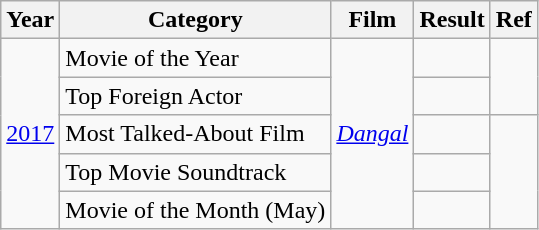<table class="wikitable">
<tr>
<th>Year</th>
<th>Category</th>
<th>Film</th>
<th>Result</th>
<th>Ref</th>
</tr>
<tr>
<td rowspan="5"><a href='#'>2017</a></td>
<td>Movie of the Year</td>
<td rowspan="5"><em><a href='#'>Dangal</a></em></td>
<td></td>
<td rowspan="2"></td>
</tr>
<tr>
<td>Top Foreign Actor</td>
<td></td>
</tr>
<tr>
<td>Most Talked-About Film</td>
<td></td>
<td rowspan="3" style="text-align:center;"></td>
</tr>
<tr>
<td>Top Movie Soundtrack</td>
<td></td>
</tr>
<tr>
<td>Movie of the Month (May)</td>
<td></td>
</tr>
</table>
